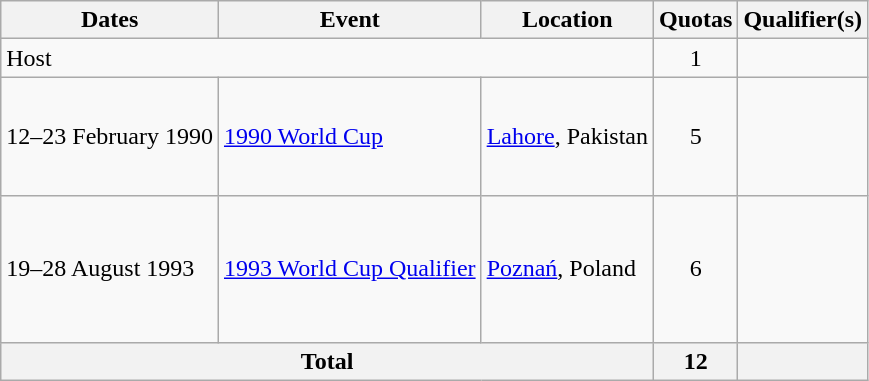<table class=wikitable>
<tr>
<th>Dates</th>
<th>Event</th>
<th>Location</th>
<th>Quotas</th>
<th>Qualifier(s)</th>
</tr>
<tr>
<td colspan=3>Host</td>
<td align=center>1</td>
<td></td>
</tr>
<tr>
<td>12–23 February 1990</td>
<td><a href='#'>1990 World Cup</a></td>
<td><a href='#'>Lahore</a>, Pakistan</td>
<td align=center>5</td>
<td><br><br><br><br></td>
</tr>
<tr>
<td>19–28 August 1993</td>
<td><a href='#'>1993 World Cup Qualifier</a></td>
<td><a href='#'>Poznań</a>, Poland</td>
<td align=center>6</td>
<td><br><br><br><br><br></td>
</tr>
<tr>
<th colspan=3>Total</th>
<th>12</th>
<th></th>
</tr>
</table>
